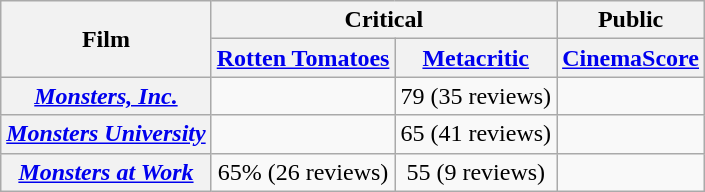<table class="wikitable plainrowheaders sortable" style="text-align: center;">
<tr>
<th scope="col" rowspan="2">Film</th>
<th scope="col" colspan="2">Critical</th>
<th scope="col">Public</th>
</tr>
<tr>
<th scope="col"><a href='#'>Rotten Tomatoes</a></th>
<th scope="col"><a href='#'>Metacritic</a></th>
<th scope="col" class="unsortable"><a href='#'>CinemaScore</a></th>
</tr>
<tr>
<th scope="row"><em><a href='#'>Monsters, Inc.</a></em></th>
<td></td>
<td>79 (35 reviews)</td>
<td></td>
</tr>
<tr>
<th scope="row"><em><a href='#'>Monsters University</a></em></th>
<td></td>
<td>65 (41 reviews)</td>
<td></td>
</tr>
<tr>
<th scope="row"><em><a href='#'>Monsters at Work</a></em></th>
<td>65% (26 reviews)</td>
<td>55 (9 reviews)</td>
<td></td>
</tr>
</table>
